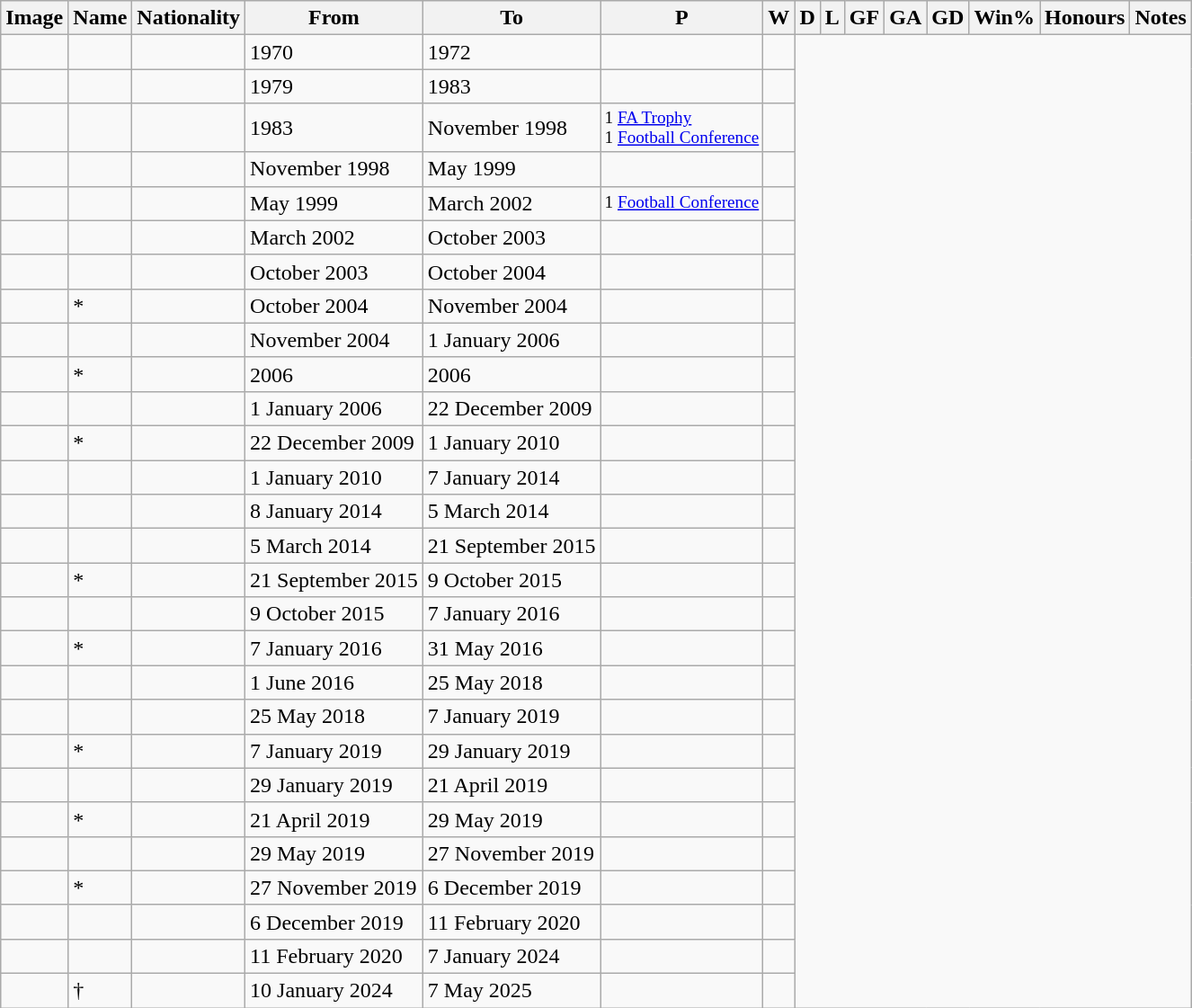<table class="wikitable sortable" style="text-align: center">
<tr>
<th>Image</th>
<th>Name</th>
<th>Nationality</th>
<th>From</th>
<th class="unsortable">To</th>
<th>P</th>
<th>W</th>
<th>D</th>
<th>L</th>
<th>GF</th>
<th>GA</th>
<th>GD</th>
<th>Win%</th>
<th class="unsortable">Honours</th>
<th>Notes</th>
</tr>
<tr>
<td></td>
<td align=left></td>
<td></td>
<td align=left>1970</td>
<td align=left>1972<br></td>
<td></td>
<td></td>
</tr>
<tr>
<td></td>
<td align=left></td>
<td></td>
<td align=left>1979</td>
<td align=left>1983<br></td>
<td></td>
<td></td>
</tr>
<tr>
<td></td>
<td align=left></td>
<td></td>
<td align=left>1983</td>
<td align=left>November 1998<br></td>
<td style="text-align:left; font-size:80%;">1 <a href='#'>FA Trophy</a><br>1 <a href='#'>Football Conference</a></td>
<td></td>
</tr>
<tr>
<td></td>
<td align=left></td>
<td></td>
<td align=left>November 1998</td>
<td align=left>May 1999<br></td>
<td></td>
<td></td>
</tr>
<tr>
<td></td>
<td align=left></td>
<td></td>
<td align=left>May 1999</td>
<td align=left>March 2002<br></td>
<td style="text-align:left; font-size:80%;">1 <a href='#'>Football Conference</a></td>
<td></td>
</tr>
<tr>
<td></td>
<td align=left></td>
<td></td>
<td align=left>March 2002</td>
<td align=left>October 2003<br></td>
<td></td>
<td></td>
</tr>
<tr>
<td></td>
<td align=left></td>
<td></td>
<td align=left>October 2003</td>
<td align=left>October 2004<br></td>
<td></td>
<td></td>
</tr>
<tr>
<td></td>
<td align=left>*</td>
<td></td>
<td align=left>October 2004</td>
<td align=left>November 2004<br></td>
<td></td>
<td></td>
</tr>
<tr>
<td></td>
<td align=left></td>
<td></td>
<td align=left>November 2004</td>
<td align=left>1 January 2006<br></td>
<td></td>
<td></td>
</tr>
<tr>
<td></td>
<td align=left>*</td>
<td></td>
<td align=left>2006</td>
<td align=left>2006<br></td>
<td></td>
<td></td>
</tr>
<tr>
<td></td>
<td align=left></td>
<td></td>
<td align=left>1 January 2006</td>
<td align=left>22 December 2009<br></td>
<td></td>
<td></td>
</tr>
<tr>
<td></td>
<td align=left>*</td>
<td></td>
<td align=left>22 December 2009</td>
<td align=left>1 January 2010<br></td>
<td></td>
<td></td>
</tr>
<tr>
<td></td>
<td align=left></td>
<td></td>
<td align=left>1 January 2010</td>
<td align=left>7 January 2014<br></td>
<td></td>
<td></td>
</tr>
<tr>
<td></td>
<td align=left></td>
<td></td>
<td align=left>8 January 2014</td>
<td align=left>5 March 2014<br></td>
<td></td>
<td></td>
</tr>
<tr>
<td></td>
<td align=left></td>
<td></td>
<td align=left>5 March 2014</td>
<td align=left>21 September 2015<br></td>
<td></td>
<td></td>
</tr>
<tr>
<td></td>
<td align=left>*</td>
<td></td>
<td align=left>21 September 2015</td>
<td align=left>9 October 2015<br></td>
<td></td>
<td></td>
</tr>
<tr>
<td></td>
<td align=left></td>
<td></td>
<td align=left>9 October 2015</td>
<td align=left>7 January 2016<br></td>
<td></td>
<td></td>
</tr>
<tr>
<td></td>
<td align=left>*</td>
<td></td>
<td align=left>7 January 2016</td>
<td align=left>31 May 2016<br></td>
<td></td>
<td></td>
</tr>
<tr>
<td></td>
<td align=left></td>
<td></td>
<td align=left>1 June 2016</td>
<td align=left>25 May 2018<br></td>
<td></td>
<td></td>
</tr>
<tr>
<td></td>
<td align=left></td>
<td></td>
<td align=left>25 May 2018</td>
<td align=left>7 January 2019<br></td>
<td></td>
<td></td>
</tr>
<tr>
<td></td>
<td align=left>*</td>
<td></td>
<td align=left>7 January 2019</td>
<td align=left>29 January 2019<br></td>
<td></td>
<td></td>
</tr>
<tr>
<td></td>
<td align=left></td>
<td></td>
<td align=left>29 January 2019</td>
<td align=left>21 April 2019<br></td>
<td></td>
<td></td>
</tr>
<tr>
<td></td>
<td align=left>*</td>
<td></td>
<td align=left>21 April 2019</td>
<td align=left>29 May 2019<br></td>
<td></td>
<td></td>
</tr>
<tr>
<td></td>
<td align=left></td>
<td></td>
<td align=left>29 May 2019</td>
<td align=left>27 November 2019<br></td>
<td></td>
<td></td>
</tr>
<tr>
<td></td>
<td align=left>*</td>
<td></td>
<td align=left>27 November 2019</td>
<td align=left>6 December 2019<br></td>
<td></td>
<td></td>
</tr>
<tr>
<td></td>
<td align=left></td>
<td></td>
<td align=left>6 December 2019</td>
<td align=left>11 February 2020<br></td>
<td></td>
<td></td>
</tr>
<tr>
<td></td>
<td align=left></td>
<td></td>
<td align=left>11 February 2020</td>
<td align=left>7 January 2024<br></td>
<td></td>
<td></td>
</tr>
<tr>
<td></td>
<td align=left>†</td>
<td></td>
<td align=left>10 January 2024</td>
<td align=left>7 May 2025<br></td>
<td></td>
<td></td>
</tr>
</table>
